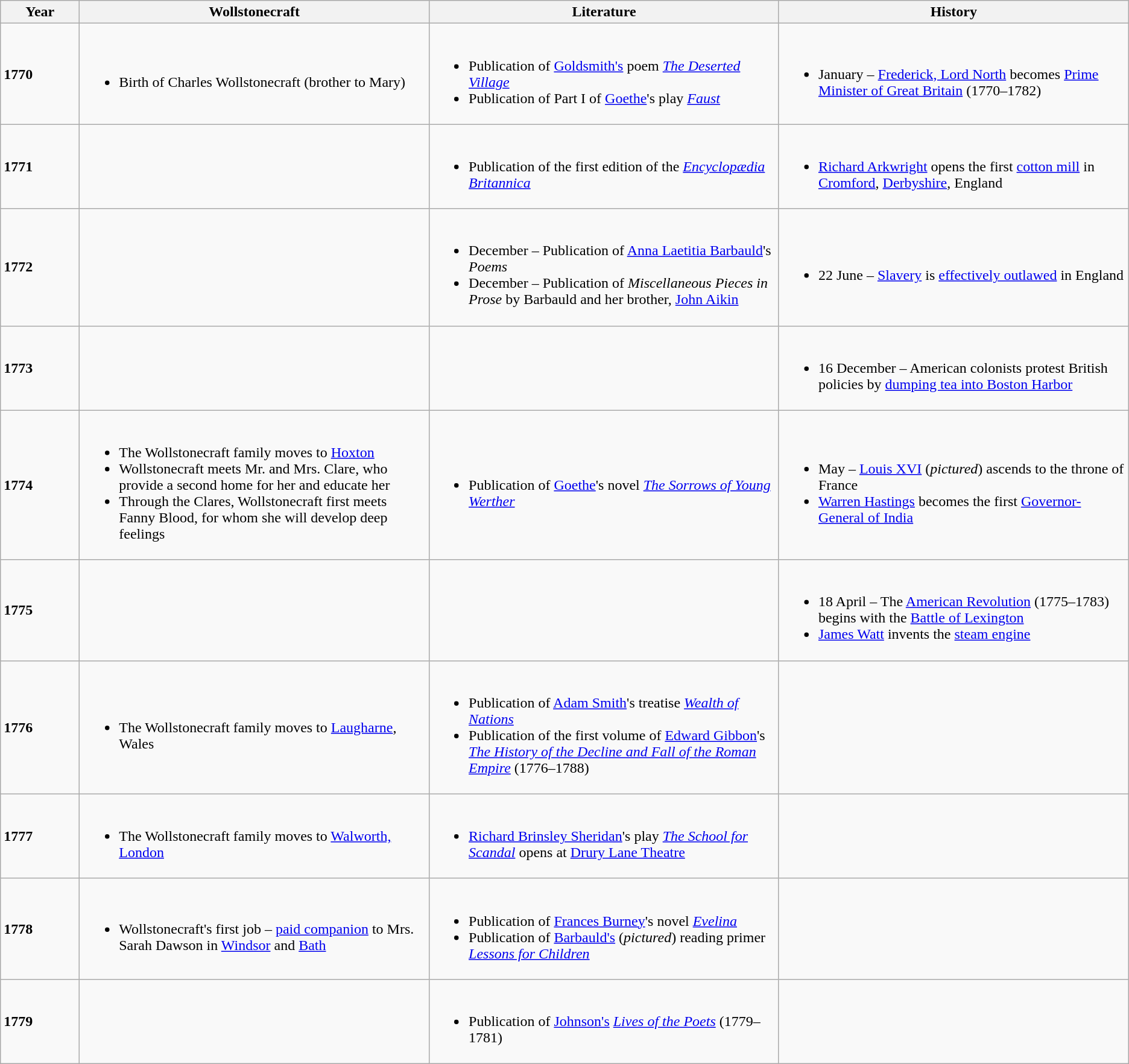<table class="wikitable">
<tr>
<th>Year</th>
<th width=31%>Wollstonecraft</th>
<th width=31%>Literature</th>
<th width=31%>History</th>
</tr>
<tr>
<td><strong>1770</strong></td>
<td><br><ul><li>Birth of Charles Wollstonecraft (brother to Mary)</li></ul></td>
<td><br><ul><li>Publication of <a href='#'>Goldsmith's</a> poem <em><a href='#'>The Deserted Village</a></em></li><li>Publication of Part I of <a href='#'>Goethe</a>'s play <em><a href='#'>Faust</a></em></li></ul></td>
<td><br><ul><li>January – <a href='#'>Frederick, Lord North</a> becomes <a href='#'>Prime Minister of Great Britain</a> (1770–1782)</li></ul></td>
</tr>
<tr>
<td><strong>1771</strong></td>
<td></td>
<td><br><ul><li>Publication of the first edition of the <em><a href='#'>Encyclopædia Britannica</a></em></li></ul></td>
<td><br><ul><li><a href='#'>Richard Arkwright</a> opens the first <a href='#'>cotton mill</a> in <a href='#'>Cromford</a>, <a href='#'>Derbyshire</a>, England</li></ul></td>
</tr>
<tr>
<td><strong>1772</strong></td>
<td></td>
<td><br><ul><li>December – Publication of <a href='#'>Anna Laetitia Barbauld</a>'s <em>Poems</em></li><li>December – Publication of <em>Miscellaneous Pieces in Prose</em> by Barbauld and her brother, <a href='#'>John Aikin</a></li></ul></td>
<td><br><ul><li>22 June – <a href='#'>Slavery</a> is <a href='#'>effectively outlawed</a> in England</li></ul></td>
</tr>
<tr>
<td><strong>1773</strong></td>
<td></td>
<td></td>
<td><br><ul><li>16 December – American colonists protest British policies by <a href='#'>dumping tea into Boston Harbor</a></li></ul></td>
</tr>
<tr>
<td><strong>1774</strong></td>
<td><br><ul><li>The Wollstonecraft family moves to <a href='#'>Hoxton</a></li><li>Wollstonecraft meets Mr. and Mrs. Clare, who provide a second home for her and educate her</li><li>Through the Clares, Wollstonecraft first meets Fanny Blood, for whom she will develop deep feelings</li></ul></td>
<td><br><ul><li>Publication of <a href='#'>Goethe</a>'s novel <em><a href='#'>The Sorrows of Young Werther</a></em></li></ul></td>
<td><br><ul><li>May – <a href='#'>Louis XVI</a> (<em>pictured</em>) ascends to the throne of France</li><li><a href='#'>Warren Hastings</a> becomes the first <a href='#'>Governor-General of India</a></li></ul></td>
</tr>
<tr>
<td><strong>1775</strong></td>
<td></td>
<td></td>
<td><br><ul><li>18 April – The <a href='#'>American Revolution</a> (1775–1783) begins with the <a href='#'>Battle of Lexington</a></li><li><a href='#'>James Watt</a> invents the <a href='#'>steam engine</a></li></ul></td>
</tr>
<tr>
<td><strong>1776</strong></td>
<td><br><ul><li>The Wollstonecraft family moves to <a href='#'>Laugharne</a>, Wales</li></ul></td>
<td><br><ul><li>Publication of <a href='#'>Adam Smith</a>'s treatise <em><a href='#'>Wealth of Nations</a></em></li><li>Publication of the first volume of <a href='#'>Edward Gibbon</a>'s <em><a href='#'>The History of the Decline and Fall of the Roman Empire</a></em> (1776–1788)</li></ul></td>
<td></td>
</tr>
<tr>
<td><strong>1777</strong></td>
<td><br><ul><li>The Wollstonecraft family moves to <a href='#'>Walworth, London</a></li></ul></td>
<td><br><ul><li><a href='#'>Richard Brinsley Sheridan</a>'s play <em><a href='#'>The School for Scandal</a></em> opens at <a href='#'>Drury Lane Theatre</a></li></ul></td>
<td></td>
</tr>
<tr>
<td><strong>1778</strong></td>
<td><br><ul><li>Wollstonecraft's first job – <a href='#'>paid companion</a> to Mrs. Sarah Dawson in <a href='#'>Windsor</a> and <a href='#'>Bath</a></li></ul></td>
<td><br><ul><li>Publication of <a href='#'>Frances Burney</a>'s novel <em><a href='#'>Evelina</a></em></li><li>Publication of <a href='#'>Barbauld's</a> (<em>pictured</em>) reading primer <em><a href='#'>Lessons for Children</a></em></li></ul></td>
<td></td>
</tr>
<tr>
<td><strong>1779</strong></td>
<td></td>
<td><br><ul><li>Publication of <a href='#'>Johnson's</a> <em><a href='#'>Lives of the Poets</a></em> (1779–1781)</li></ul></td>
<td></td>
</tr>
</table>
